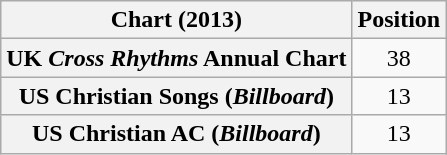<table class="wikitable sortable plainrowheaders" style="text-align:center">
<tr>
<th scope="col">Chart (2013)</th>
<th scope="col">Position</th>
</tr>
<tr>
<th scope="row">UK <em> Cross Rhythms</em> Annual Chart</th>
<td>38</td>
</tr>
<tr>
<th scope="row">US Christian Songs (<em>Billboard</em>)</th>
<td>13</td>
</tr>
<tr>
<th scope="row">US Christian AC (<em>Billboard</em>)</th>
<td>13</td>
</tr>
</table>
